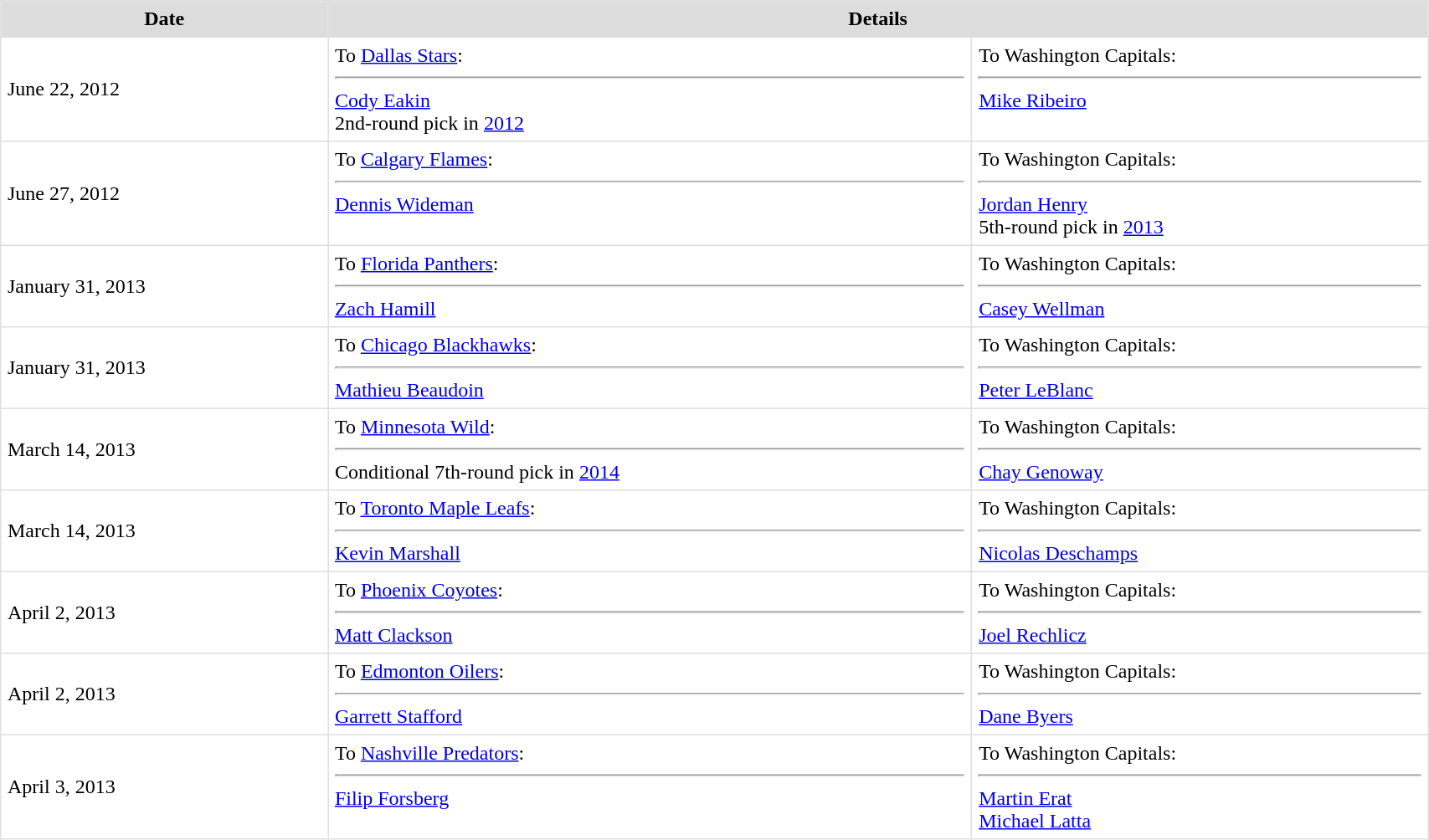<table border=1 style="border-collapse:collapse" bordercolor="#DFDFDF"  cellpadding="5" width=90%>
<tr bgcolor="#dddddd">
<th>Date</th>
<th colspan="2">Details</th>
</tr>
<tr>
<td>June 22, 2012</td>
<td valign="top">To <a href='#'>Dallas Stars</a>: <hr> <a href='#'>Cody Eakin</a><br>2nd-round pick in <a href='#'>2012</a></td>
<td valign="top">To Washington Capitals: <hr> <a href='#'>Mike Ribeiro</a></td>
</tr>
<tr>
<td>June 27, 2012</td>
<td valign="top">To <a href='#'>Calgary Flames</a>: <hr> <a href='#'>Dennis Wideman</a></td>
<td valign="top">To Washington Capitals: <hr> <a href='#'>Jordan Henry</a><br>5th-round pick in <a href='#'>2013</a></td>
</tr>
<tr>
<td>January 31, 2013</td>
<td valign="top">To <a href='#'>Florida Panthers</a>: <hr> <a href='#'>Zach Hamill</a></td>
<td valign="top">To Washington Capitals: <hr> <a href='#'>Casey Wellman</a></td>
</tr>
<tr>
<td>January 31, 2013</td>
<td valign="top">To <a href='#'>Chicago Blackhawks</a>: <hr> <a href='#'>Mathieu Beaudoin</a></td>
<td valign="top">To Washington Capitals: <hr> <a href='#'>Peter LeBlanc</a></td>
</tr>
<tr>
<td>March 14, 2013</td>
<td valign="top">To <a href='#'>Minnesota Wild</a>: <hr> Conditional 7th-round pick in <a href='#'>2014</a></td>
<td valign="top">To Washington Capitals: <hr> <a href='#'>Chay Genoway</a></td>
</tr>
<tr>
<td>March 14, 2013</td>
<td valign="top">To <a href='#'>Toronto Maple Leafs</a>: <hr> <a href='#'>Kevin Marshall</a></td>
<td valign="top">To Washington Capitals: <hr> <a href='#'>Nicolas Deschamps</a></td>
</tr>
<tr>
<td>April 2, 2013</td>
<td valign="top">To <a href='#'>Phoenix Coyotes</a>: <hr> <a href='#'>Matt Clackson</a></td>
<td valign="top">To Washington Capitals: <hr> <a href='#'>Joel Rechlicz</a></td>
</tr>
<tr>
<td>April 2, 2013</td>
<td valign="top">To <a href='#'>Edmonton Oilers</a>: <hr> <a href='#'>Garrett Stafford</a></td>
<td valign="top">To Washington Capitals: <hr> <a href='#'>Dane Byers</a></td>
</tr>
<tr>
<td>April 3, 2013</td>
<td valign="top">To <a href='#'>Nashville Predators</a>: <hr> <a href='#'>Filip Forsberg</a></td>
<td valign="top">To Washington Capitals: <hr> <a href='#'>Martin Erat</a><br><a href='#'>Michael Latta</a></td>
</tr>
</table>
